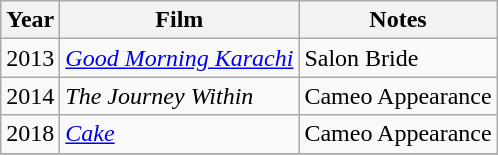<table class="wikitable sortable">
<tr>
<th>Year</th>
<th>Film</th>
<th>Notes</th>
</tr>
<tr>
<td>2013</td>
<td><em><a href='#'>Good Morning Karachi</a></em></td>
<td>Salon Bride</td>
</tr>
<tr>
<td>2014</td>
<td><em>The Journey Within</em></td>
<td>Cameo Appearance</td>
</tr>
<tr>
<td>2018</td>
<td><a href='#'><em>Cake</em></a></td>
<td>Cameo Appearance</td>
</tr>
<tr>
</tr>
</table>
